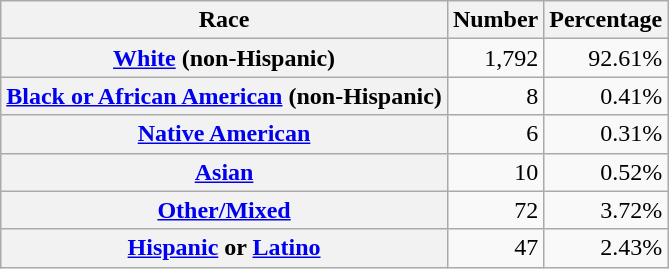<table class="wikitable" style="text-align:right">
<tr>
<th scope="col">Race</th>
<th scope="col">Number</th>
<th scope="col">Percentage</th>
</tr>
<tr>
<th scope="row"><a href='#'>White</a> (non-Hispanic)</th>
<td>1,792</td>
<td>92.61%</td>
</tr>
<tr>
<th scope="row"><a href='#'>Black or African American</a> (non-Hispanic)</th>
<td>8</td>
<td>0.41%</td>
</tr>
<tr>
<th scope="row"><a href='#'>Native American</a></th>
<td>6</td>
<td>0.31%</td>
</tr>
<tr>
<th scope="row"><a href='#'>Asian</a></th>
<td>10</td>
<td>0.52%</td>
</tr>
<tr>
<th scope="row"><a href='#'>Other/Mixed</a></th>
<td>72</td>
<td>3.72%</td>
</tr>
<tr>
<th scope="row"><a href='#'>Hispanic</a> or <a href='#'>Latino</a></th>
<td>47</td>
<td>2.43%</td>
</tr>
</table>
